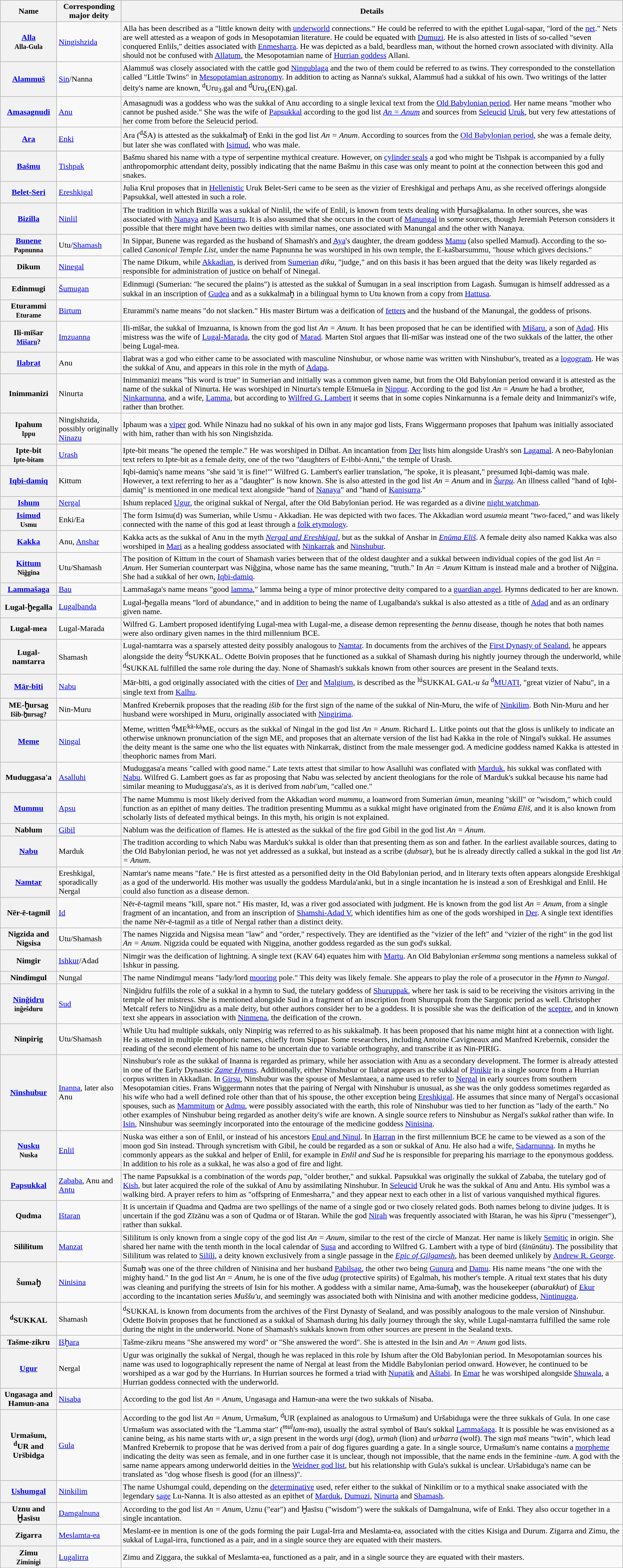<table class="wikitable">
<tr>
<th scope="col">Name</th>
<th scope="col">Corresponding major deity</th>
<th scope="col">Details</th>
</tr>
<tr>
<th scope="row"><a href='#'>Alla</a> <br><small>Alla-Gula</small></th>
<td><a href='#'>Ningishzida</a></td>
<td>Alla has been described as a "little known deity with <a href='#'>underworld</a> connections." He could be referred to with the epithet Lugal-sapar, "lord of the <a href='#'>net</a>." Nets are well attested as a weapon of gods in Mesopotamian literature. He could be equated with <a href='#'>Dumuzi</a>. He is also attested in lists of so-called "seven conquered Enlils," deities associated with <a href='#'>Enmesharra</a>. He was depicted as a bald, beardless man, without the horned crown associated with divinity. Alla should not be confused with <a href='#'>Allatum</a>, the Mesopotamian name of <a href='#'>Hurrian goddess</a> Allani.</td>
</tr>
<tr>
<th scope="row"><a href='#'>Alammuš</a></th>
<td><a href='#'>Sin</a>/Nanna</td>
<td>Alammuš was closely associated with the cattle god <a href='#'>Ningublaga</a> and the two of them could be referred to as twins. They corresponded to the constellation called "Little Twins" in <a href='#'>Mesopotamian astronomy</a>. In addition to acting as Nanna's sukkal, Alammuš had a sukkal of his own. Two writings of the latter deity's name are known, <sup>d</sup>Uru<sub>3</sub>.gal and <sup>d</sup>Uru<sub>x</sub>(EN).gal.</td>
</tr>
<tr>
<th scope="row"><a href='#'>Amasagnudi</a></th>
<td><a href='#'>Anu</a></td>
<td>Amasagnudi was a goddess who was the sukkal of Anu according to a single lexical text from the <a href='#'>Old Babylonian period</a>. Her name means "mother who cannot be pushed aside." She was the wife of <a href='#'>Papsukkal</a> according to the god list <em><a href='#'>An = Anum</a></em> and sources from <a href='#'>Seleucid</a> <a href='#'>Uruk</a>, but very few attestations of her come from before the Seleucid period.</td>
</tr>
<tr>
<th scope="row"><a href='#'>Ara</a></th>
<td><a href='#'>Enki</a></td>
<td>Ara (<sup>d</sup>ŠA) is attested as the sukkalmaḫ of Enki in the god list <em>An = Anum</em>. According to sources from the <a href='#'>Old Babylonian period</a>, she was a female deity, but later she was conflated with <a href='#'>Isimud</a>, who was male.</td>
</tr>
<tr>
<th scope="row"><a href='#'>Bašmu</a></th>
<td><a href='#'>Tishpak</a></td>
<td>Bašmu shared his name with a type of serpentine mythical creature. However, on <a href='#'>cylinder seals</a> a god who might be Tishpak is accompanied by a fully anthropomorphic attendant deity, possibly indicating that the name Bašmu in this case was only meant to point at the connection between this god and snakes.</td>
</tr>
<tr>
<th scope="row"><a href='#'>Belet-Seri</a></th>
<td><a href='#'>Ereshkigal</a></td>
<td>Julia Krul proposes that in <a href='#'>Hellenistic</a> Uruk Belet-Seri came to be seen as the vizier of Ereshkigal and perhaps Anu, as she received offerings alongside Papsukkal, well attested in such a role.</td>
</tr>
<tr>
<th scope="row"><a href='#'>Bizilla</a></th>
<td><a href='#'>Ninlil</a></td>
<td>The tradition in which Bizilla was a sukkal of Ninlil, the wife of Enlil, is known from texts dealing with Ḫursaĝkalama. In other sources, she was associated with <a href='#'>Nanaya</a> and <a href='#'>Kanisurra</a>. It is also assumed that she occurs in the court of <a href='#'>Manungal</a> in some sources, though Jeremiah Peterson considers it possible that there might have been two deities with similar names, one associated with Manungal and the other with Nanaya.</td>
</tr>
<tr>
<th scope="row"><a href='#'>Bunene</a> <br><small>Papnunna</small></th>
<td>Utu/<a href='#'>Shamash</a></td>
<td>In Sippar, Bunene was regarded as the husband of Shamash's and <a href='#'>Aya</a>'s daughter, the dream goddess <a href='#'>Mamu</a> (also spelled Mamud). According to the so-called <em>Canonical Temple List</em>, under the name Papnunna he was worshiped in his own temple, the E-kašbarsummu, "house which gives decisions."</td>
</tr>
<tr>
<th scope="row">Dikum</th>
<td><a href='#'>Ninegal</a></td>
<td>The name Dikum, while <a href='#'>Akkadian</a>, is derived from <a href='#'>Sumerian</a> <em>diku</em>, "judge," and on this basis it has been argued that the deity was likely regarded as responsible for administration of justice on behalf of Ninegal.</td>
</tr>
<tr>
<th scope="row">Edinmugi</th>
<td><a href='#'>Šumugan</a></td>
<td>Edinmugi (Sumerian: "he secured the plains") is attested as the sukkal of Šumugan in a seal inscription from Lagash. Šumugan is himself addressed as a sukkal in an inscription of <a href='#'>Gudea</a> and as a sukkalmaḫ in a bilingual hymn to Utu known from a copy from <a href='#'>Hattusa</a>.</td>
</tr>
<tr>
<th scope="row">Eturammi <br><small>Eturame</small></th>
<td><a href='#'>Birtum</a></td>
<td>Eturammi's name means "do not slacken." His master Birtum was a deification of <a href='#'>fetters</a> and the husband of the Manungal, the goddess of prisons.</td>
</tr>
<tr>
<th scope="row">Ili-mīšar <br><small><a href='#'>Mišaru</a>?</small></th>
<td><a href='#'>Imzuanna</a></td>
<td>Ili-mīšar, the sukkal of Imzuanna, is known from the god list <em>An = Anum</em>. It has been proposed that he can be identified with <a href='#'>Mišaru</a>, a son of <a href='#'>Adad</a>. His mistress was the wife of <a href='#'>Lugal-Marada</a>, the city god of <a href='#'>Marad</a>. Marten Stol argues that Ili-mīšar was instead one of the two sukkals of the latter, the other being Lugal-mea.</td>
</tr>
<tr>
<th scope="row"><a href='#'>Ilabrat</a></th>
<td>Anu</td>
<td>Ilabrat was a god who either came to be associated with masculine Ninshubur, or whose name was written with Ninshubur's, treated as a <a href='#'>logogram</a>. He was the sukkal of Anu, and appears in this role in the myth of <a href='#'>Adapa</a>.</td>
</tr>
<tr>
<th scope="row">Inimmanizi</th>
<td>Ninurta</td>
<td>Inimmanizi means "his word is true" in Sumerian and initially was a common given name, but from the Old Babylonian period onward it is attested as the name of the sukkal of Ninurta. He was worshiped in Ninurta's temple Ešmueša in <a href='#'>Nippur</a>. According to the god list <em>An = Anum</em> he had a brother, <a href='#'>Ninkarnunna</a>, and a wife, <a href='#'>Lamma</a>, but according to <a href='#'>Wilfred G. Lambert</a> it seems that in some copies Ninkarnunna is a female deity and Inimmanizi's wife, rather than brother.</td>
</tr>
<tr>
<th scope="row">Ipahum <br><small>Ippu</small></th>
<td>Ningishzida, possibly originally <a href='#'>Ninazu</a></td>
<td>Iphaum was a <a href='#'>viper</a> god. While Ninazu had no sukkal of his own in any major god lists, Frans Wiggermann proposes that Ipahum was initially associated with him, rather than with his son Ningishzida.</td>
</tr>
<tr>
<th scope="row">Ipte-bit <br><small>Ipte-bitam</small></th>
<td><a href='#'>Urash</a></td>
<td>Ipte-bit means "he opened the temple." He was worshiped in Dilbat. An incantation from <a href='#'>Der</a> lists him alongside Urash's son <a href='#'>Lagamal</a>. A neo-Babylonian text refers to Ipte-bit as a female deity, one of the two "daughters of E-ibbi-Anni," the temple of Urash.</td>
</tr>
<tr>
<th scope="row"><a href='#'>Iqbi-damiq</a></th>
<td>Kittum</td>
<td>Iqbi-damiq's name means "she said 'it is fine!'" Wilfred G. Lambert's earlier translation, "he spoke, it is pleasant," presumed Iqbi-damiq was male. However, a text referring to her as a "daughter" is now known. She is also attested in the god list <em>An = Anum</em> and in <em><a href='#'>Šurpu</a></em>. An illness called "hand of Iqbi-damiq" is mentioned in one medical text alongside "hand of <a href='#'>Nanaya</a>" and "hand of <a href='#'>Kanisurra</a>."</td>
</tr>
<tr>
<th scope="row"><a href='#'>Ishum</a></th>
<td><a href='#'>Nergal</a></td>
<td>Ishum replaced <a href='#'>Ugur</a>, the original sukkal of Nergal, after the Old Babylonian period. He was regarded as a divine <a href='#'>night watchman</a>.</td>
</tr>
<tr>
<th scope="row"><a href='#'>Isimud</a> <br><small>Usmu</small></th>
<td>Enki/Ea</td>
<td>The form Isimu(d) was Sumerian, while Usmu - Akkadian. He was depicted with two faces. The Akkadian word <em>usumia</em> meant "two-faced," and was likely connected with the name of this god at least through a <a href='#'>folk etymology</a>.</td>
</tr>
<tr>
<th scope="row"><a href='#'>Kakka</a></th>
<td>Anu, <a href='#'>Anshar</a></td>
<td>Kakka acts as the sukkal of Anu in the myth <em><a href='#'>Nergal and Ereshkigal</a></em>, but as the sukkal of Anshar in <em><a href='#'>Enūma Eliš</a></em>. A female deity also named Kakka was also worshiped in <a href='#'>Mari</a> as a healing goddess associated with <a href='#'>Ninkarrak</a> and <a href='#'>Ninshubur</a>.</td>
</tr>
<tr>
<th scope="row"><a href='#'>Kittum</a> <br><small>Niĝgina</small></th>
<td>Utu/Shamash</td>
<td>The position of Kittum in the court of Shamash varies between that of the oldest daughter and a sukkal between individual copies of the god list <em>An = Anum</em>. Her Sumerian counterpart was Niĝgina, whose name has the same meaning, "truth." In <em>An = Anum</em> Kittum is instead male and a brother of Niĝgina. She had a sukkal of her own, <a href='#'>Iqbi-damiq</a>.</td>
</tr>
<tr>
<th scope="row"><a href='#'>Lammašaga</a></th>
<td><a href='#'>Bau</a></td>
<td>Lammašaga's name means "good <a href='#'>lamma</a>," lamma being a type of minor protective deity compared to a <a href='#'>guardian angel</a>. Hymns dedicated to her are known.</td>
</tr>
<tr>
<th scope="row">Lugal-ḫegalla</th>
<td><a href='#'>Lugalbanda</a></td>
<td>Lugal-ḫegalla means "lord of abundance," and in addition to being the name of Lugalbanda's sukkal is also attested as a title of <a href='#'>Adad</a> and as an ordinary given name.</td>
</tr>
<tr>
<th scope="row">Lugal-mea</th>
<td>Lugal-Marada</td>
<td>Wilfred G. Lambert proposed identifying Lugal-mea with Lugal-me, a disease demon representing the <em>bennu</em> disease, though he notes that both names were also ordinary given names in the third millennium BCE.</td>
</tr>
<tr>
<th scope="row">Lugal-namtarra</th>
<td>Shamash</td>
<td>Lugal-namtarra was a sparsely attested deity possibly analogous to <a href='#'>Namtar</a>. In documents from the archives of the <a href='#'>First Dynasty of Sealand</a>, he appears alongside the deity <sup>d</sup>SUKKAL. Odette Boivin proposes that he functioned as a sukkal of Shamash during his nightly journey through the underworld, while <sup>d</sup>SUKKAL fulfilled the same role during the day. None of Shamash's sukkals known from other sources are present in the Sealand texts.</td>
</tr>
<tr>
<th scope="row"><a href='#'>Mār-bīti</a></th>
<td><a href='#'>Nabu</a></td>
<td>Mār-bīti, a god originally associated with the cities of <a href='#'>Der</a> and <a href='#'>Malgium</a>, is described as the <sup>lú</sup>SUKKAL GAL-<em>u ša</em> <sup>d</sup><a href='#'>MUATI</a>, "great vizier of Nabu", in a single text from <a href='#'>Kalhu</a>.</td>
</tr>
<tr>
<th scope="row">ME-ḫursag <br><small>Išib-ḫursag?</small></th>
<td>Nin-Muru</td>
<td>Manfred Krebernik proposes that the reading <em>išib</em> for the first sign of the name of the sukkal of Nin-Muru, the wife of <a href='#'>Ninkilim</a>. Both Nin-Muru and her husband were worshiped in Muru, originally associated with <a href='#'>Ningirima</a>.</td>
</tr>
<tr>
<th scope="row"><a href='#'>Meme</a></th>
<td><a href='#'>Ningal</a></td>
<td>Meme, written <sup>d</sup>ME<sup>kà-kà</sup>ME, occurs as the sukkal of Ningal in the god list <em>An = Anum</em>. Richard L. Litke points out that the gloss is unlikely to indicate an otherwise unknown pronunciation of the sign ME, and proposes that an alternate version of the list had Kakka in the role of Ningal's sukkal. He assumes the deity meant is the same one who the list equates with Ninkarrak, distinct from the male messenger god. A medicine goddess named Kakka is attested in theophoric names from Mari.</td>
</tr>
<tr>
<th scope="row">Muduggasa'a</th>
<td><a href='#'>Asalluhi</a></td>
<td>Muduggasa'a means "called with good name." Late texts attest that similar to how Asalluhi was conflated with <a href='#'>Marduk</a>, his sukkal was conflated with <a href='#'>Nabu</a>. Wilfred G. Lambert goes as far as proposing that Nabu was selected by ancient theologians for the role of Marduk's sukkal because his name had similar meaning to Muduggasa'a's, as it is derived from <em>nabi'um</em>, "called one."</td>
</tr>
<tr>
<th scope="row"><a href='#'>Mummu</a></th>
<td><a href='#'>Apsu</a></td>
<td>The name Mummu is most likely derived from the Akkadian word <em>mummu</em>, a loanword from Sumerian <em>ùmun</em>, meaning "skill" or "wisdom," which could function as an epithet of many deities. The tradition presenting Mummu as a sukkal might have originated from the <em>Enūma Eliš</em>, and it is also known from scholarly lists of defeated mythical beings. In this myth, his origin is not explained.</td>
</tr>
<tr>
<th scope="row">Nablum</th>
<td><a href='#'>Gibil</a></td>
<td>Nablum was the deification of flames. He is attested as the sukkal of the fire god Gibil in the god list <em>An = Anum</em>.</td>
</tr>
<tr>
<th scope="row"><a href='#'>Nabu</a></th>
<td>Marduk</td>
<td>The tradition according to which Nabu was Marduk's sukkal is older than that presenting them as son and father. In the earliest available sources, dating to the Old Babylonian period, he was not yet addressed as a sukkal, but instead as a scribe (<em>dubsar</em>), but he is already directly called a sukkal in the god list <em>An = Anum</em>.</td>
</tr>
<tr>
<th scope="row"><a href='#'>Namtar</a></th>
<td>Ereshkigal, sporadically Nergal</td>
<td>Namtar's name means "fate." He is first attested as a personified deity in the Old Babylonian period, and in literary texts often appears alongside Ereshkigal as a god of the underworld. His mother was usually the goddess Mardula'anki, but in a single incantation he is instead a son of Ereshkigal and Enlil. He could also function as a disease demon.</td>
</tr>
<tr>
<th scope="row">Nēr-ē-tagmil</th>
<td><a href='#'>Id</a></td>
<td>Nēr-ē-tagmil means "kill, spare not." His master, Id, was a river god associated with judgment. He is known from the god list <em>An = Anum</em>, from a single fragment of an incantation, and from an inscription of <a href='#'>Shamshi-Adad V</a>, which identifies him as one of the gods worshiped in <a href='#'>Der</a>. A single text identifies the name Nēr-ē-tagmil as a title of Nergal rather than a distinct deity.</td>
</tr>
<tr>
<th scope="row">Nigzida and Nigsisa</th>
<td>Utu/Shamash</td>
<td>The names Nigzida and Nigsisa mean "law" and "order," respectively. They are identified as the "vizier of the left" and "vizier of the right" in the god list <em>An = Anum</em>. Nigzida could be equated with Niggina, another goddess regarded as the sun god's sukkal.</td>
</tr>
<tr>
<th scope="row">Nimgir</th>
<td><a href='#'>Ishkur</a>/Adad</td>
<td>Nimgir was the deification of lightning. A single text (KAV 64) equates him with <a href='#'>Martu</a>. An Old Babylonian <em>eršemma</em> song mentions a nameless sukkal of Ishkur in passing.</td>
</tr>
<tr>
<th scope="row">Nindimgul</th>
<td>Nungal</td>
<td>The name Nindimgul means "lady/lord <a href='#'>mooring</a> pole." This deity was likely female. She appears to play the role of a prosecutor in the <em>Hymn to Nungal</em>.</td>
</tr>
<tr>
<th scope="row"><a href='#'>Ninĝidru</a> <br><small>inĝešduru</small></th>
<td><a href='#'>Sud</a></td>
<td>Ninĝidru fulfills the role of a sukkal in a hymn to Sud, the tutelary goddess of <a href='#'>Shuruppak</a>, where her task is said to be receiving the visitors arriving in the temple of her mistress. She is mentioned alongside Sud in a fragment of an inscription from Shuruppak from the Sargonic period as well. Christopher Metcalf refers to Ninĝidru as a male deity, but other authors consider her to be a goddess. It is possible she was the deification of the <a href='#'>sceptre</a>, and in known text she appears in association with <a href='#'>Ninmena</a>, the deification of the crown.</td>
</tr>
<tr>
<th scope="row">Ninpirig</th>
<td>Utu/Shamash</td>
<td>While Utu had multiple sukkals, only Ninpirig was referred to as his sukkalmaḫ. It has been proposed that his name might hint at a connection with light. He is attested in multiple theophoric names, chiefly from Sippar. Some researchers, including Antoine Cavigneaux and Manfred Krebernik, consider the reading of the second element of his name to be uncertain due to variable orthography, and transcribe it as Nin-PIRIG.</td>
</tr>
<tr>
<th scope="row"><a href='#'>Ninshubur</a></th>
<td><a href='#'>Inanna</a>, later also Anu</td>
<td>Ninshubur's role as the sukkal of Inanna is regarded as primary, while her association with Anu as a secondary development. The former is already attested in one of the Early Dynastic <em><a href='#'>Zame Hymns</a></em>. Additionally, either Ninshubur or Ilabrat appears as the sukkal of <a href='#'>Pinikir</a> in a single source from a Hurrian corpus written in Akkadian. In <a href='#'>Girsu</a>, Ninshubur was the spouse of Meslamtaea, a name used to refer to <a href='#'>Nergal</a> in early sources from southern Mesopotamian cities. Frans Wiggermann notes that the pairing of Nergal with Ninshubur is unusual, as she was the only goddess sometimes regarded as his wife who had a well defined role other than that of his spouse, the other exception being <a href='#'>Ereshkigal</a>. He assumes that since many of Nergal's occasional spouses, such as <a href='#'>Mammitum</a> or <a href='#'>Admu</a>, were possibly associated with the earth, this role of Ninshubur was tied to her function as "lady of the earth." No other examples of Ninshubur being regarded as another deity's wife are known. A single source refers to Ninshubur as Nergal's <em>sukkal</em> rather than wife. In <a href='#'>Isin</a>, Ninshubur was seemingly incorporated into the entourage of the medicine goddess <a href='#'>Ninisina</a>.</td>
</tr>
<tr>
<th scope="row"><a href='#'>Nusku</a> <br><small>Nuska</small></th>
<td><a href='#'>Enlil</a></td>
<td>Nuska was either a son of Enlil, or instead of his ancestors <a href='#'>Enul and Ninul</a>. In <a href='#'>Harran</a> in the first millennium BCE he came to be viewed as a son of the moon god Sin instead. Through syncretism with Gibil, he could be regarded as a son or sukkal of Anu. He also had a wife, <a href='#'>Sadarnunna</a>. In myths he commonly appears as the sukkal and helper of Enlil, for example in <em>Enlil and Sud</em> he is responsible for preparing his marriage to the eponymous goddess. In addition to his role as a sukkal, he was also a god of fire and light.</td>
</tr>
<tr>
<th scope="row"><a href='#'>Papsukkal</a></th>
<td><a href='#'>Zababa</a>, Anu and <a href='#'>Antu</a></td>
<td>The name Papsukkal is a combination of the words <em>pap</em>, "older brother," and sukkal. Papsukkal was originally the sukkal of Zababa, the tutelary god of <a href='#'>Kish</a>, but later acquired the role of the sukkal of Anu by assimilating Ninshubur. In <a href='#'>Seleucid</a> Uruk he was the sukkal of Anu and Antu. His symbol was a walking bird. A prayer refers to him as "offspring of Enmesharra," and they appear next to each other in a list of various vanquished mythical figures.</td>
</tr>
<tr>
<th scope="row">Qudma</th>
<td><a href='#'>Ištaran</a></td>
<td>It is uncertain if Quadma and Qadma are two spellings of the name of a single god or two closely related gods. Both names belong to divine judges. It is uncertain if the god Zīzānu was a son of Qudma or of Ištaran. While the god <a href='#'>Nirah</a> was frequently associated with Ištaran, he was his <em>šipru</em> ("messenger"), rather than sukkal.</td>
</tr>
<tr>
<th scope="row">Sililitum</th>
<td><a href='#'>Manzat</a></td>
<td>Sililitum is only known from a single copy of the god list <em>An = Anum</em>, similar to the rest of the circle of Manzat. Her name is likely <a href='#'>Semitic</a> in origin.  She shared her name with the tenth month in the local calendar of <a href='#'>Susa</a> and according to Wilfred G. Lambert with a type of bird (<em>šinūnūtu</em>). The possibility that Sililitum was related to <a href='#'>Silili</a>, a deity known exclusively from a single passage in the <em><a href='#'>Epic of Gilgamesh</a></em>, has been deemed unlikely by <a href='#'>Andrew R. George</a>.</td>
</tr>
<tr>
<th scope="row">Šumaḫ</th>
<td><a href='#'>Ninisina</a></td>
<td>Šumaḫ was one of the three children of Ninisina and her husband <a href='#'>Pabilsag</a>, the other two being <a href='#'>Gunura</a> and <a href='#'>Damu</a>. His name means "the one with the mighty hand." In the god list <em>An = Anum</em>, he is one of the five <em>udug</em> (protective spirits) of Egalmah, his mother's temple. A ritual text states that his duty was cleaning and purifying the streets of Isin for his mother. A goddess with a similar name, Ama-šumaḫ, was the housekeeper (<em>abarakkat</em>) of <a href='#'>Ekur</a> according to the incantation series <em>Muššu'u</em>, and seemingly was associated both with Ninisina and with another medicine goddess, <a href='#'>Nintinugga</a>.</td>
</tr>
<tr>
<th scope="row"><sup>d</sup>SUKKAL</th>
<td>Shamash</td>
<td><sup>d</sup>SUKKAL is known from documents from the archives of the First Dynasty of Sealand, and was possibly analogous to the male version of Ninshubur. Odette Boivin proposes that he functioned as a sukkal of Shamash during his daily journey through the sky, while Lugal-namtarra fulfilled the same role during the night in the underworld. None of Shamash's sukkals known from other sources are present in the Sealand texts.</td>
</tr>
<tr>
<th scope="row">Tašme-zikru</th>
<td><a href='#'>Išḫara</a></td>
<td>Tašme-zikru means "She answered my word" or "She answered the word". She is attested in the Isin and <em>An = Anum</em> god lists.</td>
</tr>
<tr>
<th scope="row"><a href='#'>Ugur</a></th>
<td>Nergal</td>
<td>Ugur was originally the sukkal of Nergal, though he was replaced in this role by Ishum after the Old Babylonian period. In Mesopotamian sources his name was used to logographically represent the name of Nergal at least from the Middle Babylonian period onward. However, he continued to be worshiped as a war god by the Hurrians. In Hurrian sources he formed a triad with <a href='#'>Nupatik</a> and <a href='#'>Aštabi</a>. In <a href='#'>Emar</a> he was worshiped alongside <a href='#'>Shuwala</a>, a Hurrian goddess connected with the underworld.</td>
</tr>
<tr>
<th scope="row">Ungasaga and Hamun-ana</th>
<td><a href='#'>Nisaba</a></td>
<td>According to the god list <em>An = Anum</em>, Ungasaga and Hamun-ana were the two sukkals of Nisaba.</td>
</tr>
<tr>
<th scope="row">Urmašum, <sup>d</sup>UR and Uršbidga</th>
<td><a href='#'>Gula</a></td>
<td>According to the god list <em>An = Anum</em>, Urmašum,  <sup>d</sup>UR (explained as analogous to Urmašum) and Uršabiduga were the three sukkals of Gula. In one case Urmašum was associated with the "Lamma star" (<em><sup>mul</sup>lam-ma</em>), usually the astral symbol of Bau's sukkal <a href='#'>Lammašaga</a>. It is possible he was envisioned as a canine being, as his name starts with <em>ur</em>, a sign present in the words <em>urgi</em> (dog), <em>urmah</em> (lion) and <em>urbarra</em> (wolf). The sign <em>maš</em> means "twin", which lead Manfred Krebernik to propose that he was derived from a pair of dog figures guarding a gate. In a single source, Urmašum's name contains a <a href='#'>morpheme</a> indicating the deity was seen as female, and in one further case it is unclear, though not impossible, that the name ends in the feminine <em>-tum</em>. A god with the same name appears among underworld deities in the <a href='#'>Weidner god list</a>, but his relationship with Gula's sukkal is unclear. Uršabiduga's name can be translated as "dog whose flsesh is good (for an illness)".</td>
</tr>
<tr>
<th scope="row"><a href='#'>Ushumgal</a></th>
<td><a href='#'>Ninkilim</a></td>
<td>The name Ushumgal could, depending on the <a href='#'>determinative</a> used, refer either to the sukkal of Ninkilim or to a mythical snake associated with the legendary <a href='#'>sage</a> Lu-Nanna. It is also attested as an epithet of <a href='#'>Marduk</a>, <a href='#'>Dumuzi</a>, <a href='#'>Ninurta</a> and <a href='#'>Shamash</a>.</td>
</tr>
<tr>
<th scope="row">Uznu and Ḫasīsu</th>
<td><a href='#'>Damgalnuna</a></td>
<td>According to the god list <em>An = Anum</em>, Uznu ("ear") and Ḫasīsu ("wisdom") were the sukkals of Damgalnuna, wife of Enki. They also occur together in a single incantation.</td>
</tr>
<tr>
<th scope="row">Zigarra</th>
<td><a href='#'>Meslamta-ea</a></td>
<td>Meslamt-ee in mention is one of the gods forming the pair Lugal-Irra and Meslamta-ea, associated with the cities Kisiga and Durum. Zigarra and Zimu, the sukkal of Lugal-irra, functioned as a pair, and in a single source they are equated with their masters.</td>
</tr>
<tr>
<th scope="row">Zimu  <br><small>Ziminigi</small></th>
<td><a href='#'>Lugalirra</a></td>
<td>Zimu and Ziggara, the sukkal of Meslamta-ea, functioned as a pair, and in a single source they are equated with their masters.</td>
</tr>
</table>
